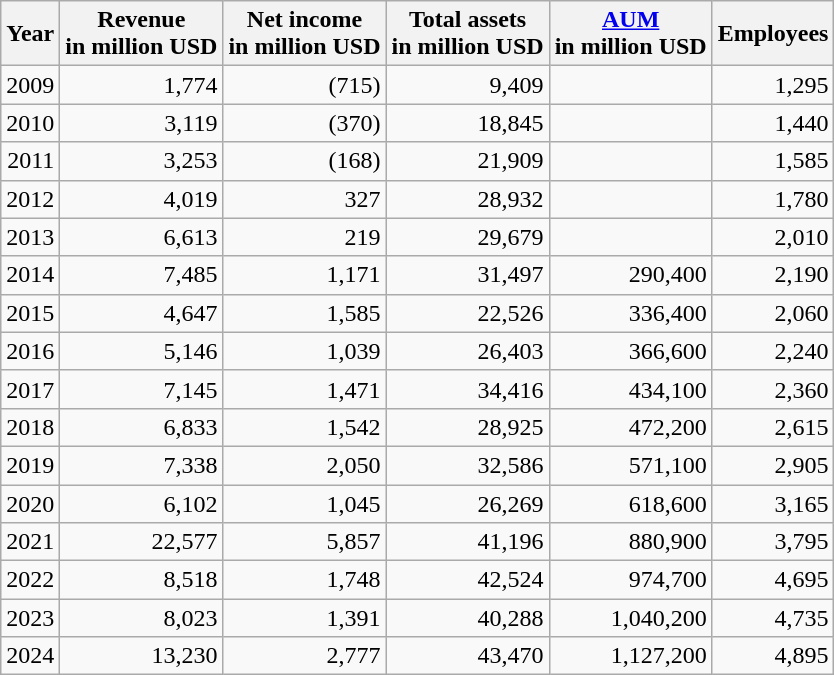<table class="wikitable float-left" style="text-align: right;">
<tr>
<th>Year</th>
<th>Revenue<br>in million USD</th>
<th>Net income<br>in million USD</th>
<th>Total assets<br>in million USD</th>
<th><a href='#'>AUM</a><br>in million USD</th>
<th>Employees</th>
</tr>
<tr>
<td>2009</td>
<td>1,774</td>
<td>(715)</td>
<td>9,409</td>
<td></td>
<td>1,295</td>
</tr>
<tr>
<td>2010</td>
<td>3,119</td>
<td>(370)</td>
<td>18,845</td>
<td></td>
<td>1,440</td>
</tr>
<tr>
<td>2011</td>
<td>3,253</td>
<td>(168)</td>
<td>21,909</td>
<td></td>
<td>1,585</td>
</tr>
<tr>
<td>2012</td>
<td>4,019</td>
<td>327</td>
<td>28,932</td>
<td></td>
<td>1,780</td>
</tr>
<tr>
<td>2013</td>
<td>6,613</td>
<td>219</td>
<td>29,679</td>
<td></td>
<td>2,010</td>
</tr>
<tr>
<td>2014</td>
<td>7,485</td>
<td>1,171</td>
<td>31,497</td>
<td>290,400</td>
<td>2,190</td>
</tr>
<tr>
<td>2015</td>
<td>4,647</td>
<td>1,585</td>
<td>22,526</td>
<td>336,400</td>
<td>2,060</td>
</tr>
<tr>
<td>2016</td>
<td>5,146</td>
<td>1,039</td>
<td>26,403</td>
<td>366,600</td>
<td>2,240</td>
</tr>
<tr>
<td>2017</td>
<td>7,145</td>
<td>1,471</td>
<td>34,416</td>
<td>434,100</td>
<td>2,360</td>
</tr>
<tr>
<td>2018</td>
<td>6,833</td>
<td>1,542</td>
<td>28,925</td>
<td>472,200</td>
<td>2,615</td>
</tr>
<tr>
<td>2019</td>
<td>7,338</td>
<td>2,050</td>
<td>32,586</td>
<td>571,100</td>
<td>2,905</td>
</tr>
<tr>
<td>2020</td>
<td>6,102</td>
<td>1,045</td>
<td>26,269</td>
<td>618,600</td>
<td>3,165</td>
</tr>
<tr>
<td>2021</td>
<td>22,577</td>
<td>5,857</td>
<td>41,196</td>
<td>880,900</td>
<td>3,795</td>
</tr>
<tr>
<td>2022</td>
<td>8,518</td>
<td>1,748</td>
<td>42,524</td>
<td>974,700</td>
<td>4,695</td>
</tr>
<tr>
<td>2023</td>
<td>8,023</td>
<td>1,391</td>
<td>40,288</td>
<td>1,040,200</td>
<td>4,735</td>
</tr>
<tr>
<td>2024</td>
<td>13,230</td>
<td>2,777</td>
<td>43,470</td>
<td>1,127,200</td>
<td>4,895</td>
</tr>
</table>
